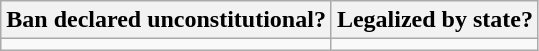<table class="wikitable">
<tr>
<th>Ban declared unconstitutional?</th>
<th>Legalized by state?</th>
</tr>
<tr>
<td></td>
<td></td>
</tr>
</table>
